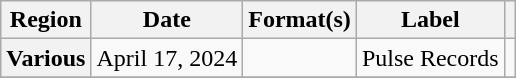<table class="wikitable plainrowheaders">
<tr>
<th scope="col">Region</th>
<th scope="col">Date</th>
<th scope="col">Format(s)</th>
<th scope="col">Label</th>
<th scope="col"></th>
</tr>
<tr>
<th scope="row">Various</th>
<td>April 17, 2024</td>
<td></td>
<td>Pulse Records</td>
<td style="text-align:center;"></td>
</tr>
<tr>
</tr>
</table>
